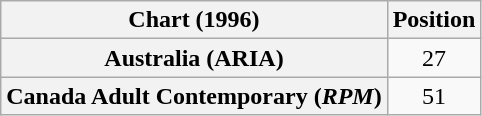<table class="wikitable plainrowheaders" style="text-align:center">
<tr>
<th scope="col">Chart (1996)</th>
<th scope="col">Position</th>
</tr>
<tr>
<th scope="row">Australia (ARIA)</th>
<td>27</td>
</tr>
<tr>
<th scope="row">Canada Adult Contemporary (<em>RPM</em>)</th>
<td>51</td>
</tr>
</table>
